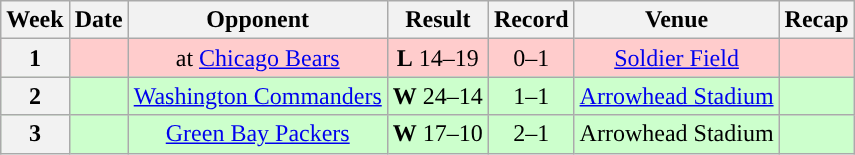<table class="wikitable" style="text-align:center">
<tr>
<th>Week</th>
<th>Date</th>
<th>Opponent</th>
<th>Result</th>
<th>Record</th>
<th>Venue</th>
<th>Recap</th>
</tr>
<tr style="background:#fcc">
<th>1</th>
<td></td>
<td>at <a href='#'>Chicago Bears</a></td>
<td><strong>L</strong> 14–19</td>
<td>0–1</td>
<td><a href='#'>Soldier Field</a></td>
<td></td>
</tr>
<tr style="background:#cfc">
<th>2</th>
<td></td>
<td><a href='#'>Washington Commanders</a></td>
<td><strong>W</strong> 24–14</td>
<td>1–1</td>
<td><a href='#'>Arrowhead Stadium</a></td>
<td></td>
</tr>
<tr style="background:#cfc">
<th>3</th>
<td></td>
<td><a href='#'>Green Bay Packers</a></td>
<td><strong>W</strong> 17–10</td>
<td>2–1</td>
<td>Arrowhead Stadium</td>
<td></td>
</tr>
</table>
